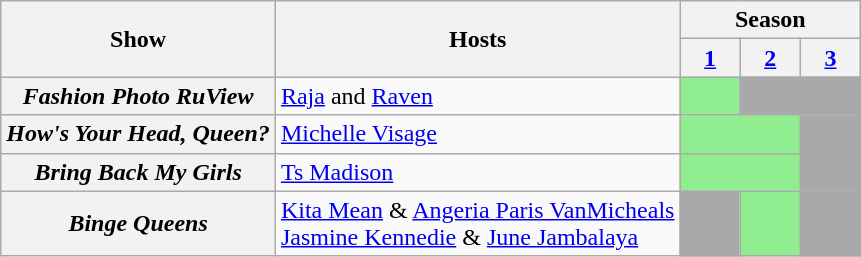<table class="wikitable">
<tr>
<th rowspan="2" scope="col">Show</th>
<th rowspan="2" scope="col">Hosts</th>
<th colspan="3">Season</th>
</tr>
<tr>
<th style="width:7%;" scope="colspan"><a href='#'>1</a></th>
<th style="width:7%;" scope="colspan"><a href='#'>2</a></th>
<th style="width:7%;" scope="colspan"><a href='#'>3</a></th>
</tr>
<tr>
<th><em>Fashion Photo RuView</em></th>
<td><a href='#'>Raja</a> and <a href='#'>Raven</a></td>
<td bgcolor="lightgreen"></td>
<td colspan="2" bgcolor="darkgray"></td>
</tr>
<tr>
<th><em>How's Your Head, Queen?</em></th>
<td><a href='#'>Michelle Visage</a></td>
<td colspan="2" bgcolor="lightgreen"></td>
<td bgcolor="darkgray"></td>
</tr>
<tr>
<th><em>Bring Back My Girls</em></th>
<td><a href='#'>Ts Madison</a></td>
<td colspan="2" bgcolor="lightgreen"></td>
<td bgcolor="darkgray"></td>
</tr>
<tr>
<th rowspan="2"><em>Binge Queens</em></th>
<td><a href='#'>Kita Mean</a> & <a href='#'>Angeria Paris VanMicheals</a><br><a href='#'>Jasmine Kennedie</a> & <a href='#'>June Jambalaya</a></td>
<td bgcolor="darkgray"></td>
<td colspan="1" bgcolor="lightgreen"></td>
<td bgcolor="darkgray"></td>
</tr>
</table>
